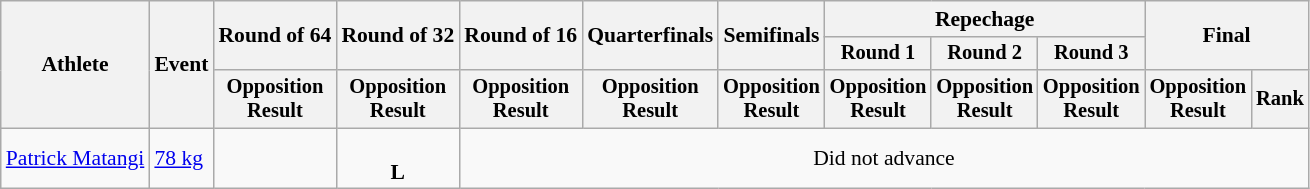<table class="wikitable" style="font-size:90%">
<tr>
<th rowspan="3">Athlete</th>
<th rowspan="3">Event</th>
<th rowspan="2">Round of 64</th>
<th rowspan="2">Round of 32</th>
<th rowspan="2">Round of 16</th>
<th rowspan="2">Quarterfinals</th>
<th rowspan="2">Semifinals</th>
<th colspan=3>Repechage</th>
<th rowspan="2" colspan=2>Final</th>
</tr>
<tr style="font-size:95%">
<th>Round 1</th>
<th>Round 2</th>
<th>Round 3</th>
</tr>
<tr style="font-size:95%">
<th>Opposition<br>Result</th>
<th>Opposition<br>Result</th>
<th>Opposition<br>Result</th>
<th>Opposition<br>Result</th>
<th>Opposition<br>Result</th>
<th>Opposition<br>Result</th>
<th>Opposition<br>Result</th>
<th>Opposition<br>Result</th>
<th>Opposition<br>Result</th>
<th>Rank</th>
</tr>
<tr align=center>
<td align=left><a href='#'>Patrick Matangi</a></td>
<td align=left><a href='#'>78 kg</a></td>
<td></td>
<td><br><strong>L</strong></td>
<td colspan=8>Did not advance</td>
</tr>
</table>
